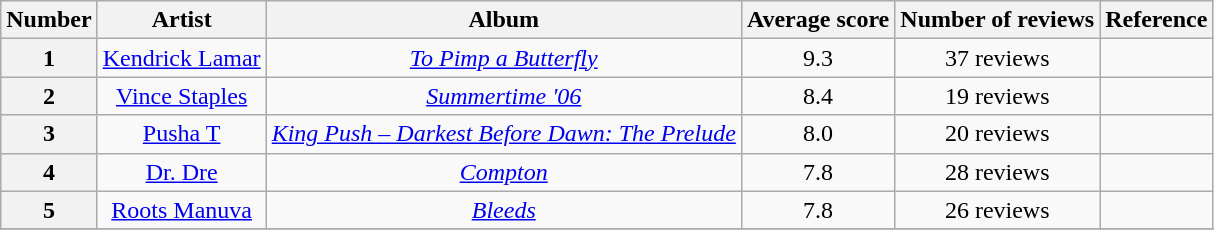<table class="wikitable" style="text-align:center;">
<tr>
<th scope="col">Number</th>
<th scope="col">Artist</th>
<th scope="col">Album</th>
<th scope="col">Average score</th>
<th scope="col">Number of reviews</th>
<th scope="col">Reference</th>
</tr>
<tr>
<th>1</th>
<td><a href='#'>Kendrick Lamar</a></td>
<td><em><a href='#'>To Pimp a Butterfly</a></em></td>
<td>9.3</td>
<td>37 reviews</td>
<td></td>
</tr>
<tr>
<th>2</th>
<td><a href='#'>Vince Staples</a></td>
<td><em><a href='#'>Summertime '06</a></em></td>
<td>8.4</td>
<td>19 reviews</td>
<td></td>
</tr>
<tr>
<th>3</th>
<td><a href='#'>Pusha T</a></td>
<td><em><a href='#'>King Push – Darkest Before Dawn: The Prelude</a></em></td>
<td>8.0</td>
<td>20 reviews</td>
<td></td>
</tr>
<tr>
<th>4</th>
<td><a href='#'>Dr. Dre</a></td>
<td><em><a href='#'>Compton</a></em></td>
<td>7.8</td>
<td>28 reviews</td>
<td></td>
</tr>
<tr>
<th>5</th>
<td><a href='#'>Roots Manuva</a></td>
<td><em><a href='#'>Bleeds</a></em></td>
<td>7.8</td>
<td>26 reviews</td>
<td></td>
</tr>
<tr>
</tr>
</table>
